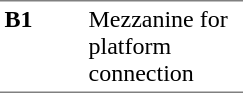<table border=0 cellspacing=0 cellpadding=3>
<tr>
<td style="border-bottom:solid 1px gray;border-top:solid 1px gray;" width=50 valign=top><strong>B1</strong></td>
<td style="border-top:solid 1px gray;border-bottom:solid 1px gray;" width=100 valign=top>Mezzanine for platform connection</td>
</tr>
</table>
